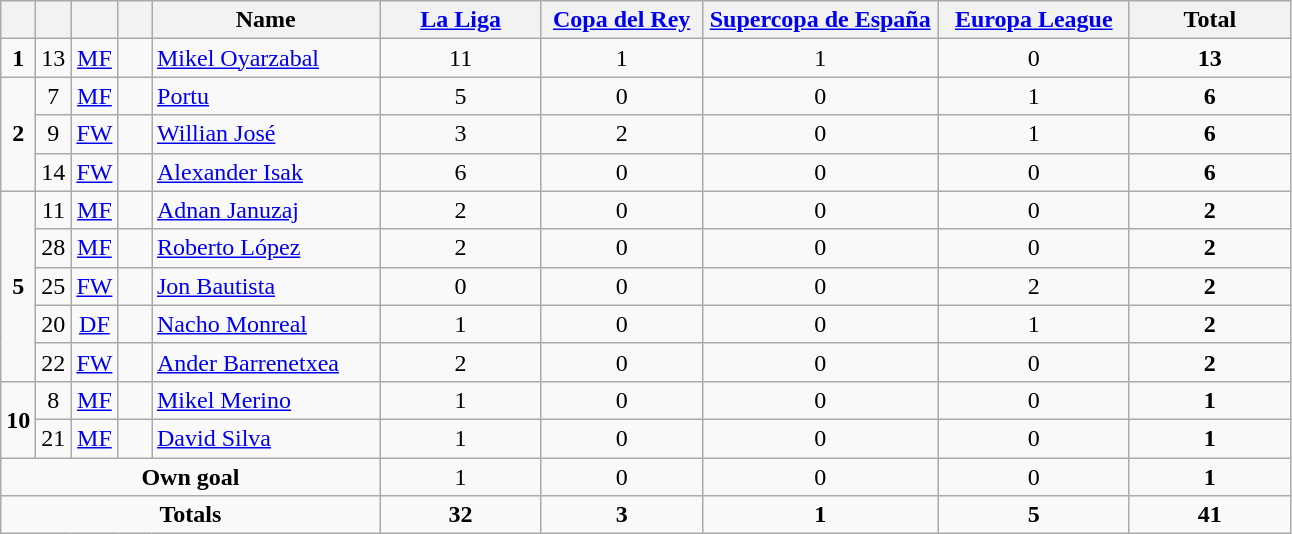<table class="wikitable" style="text-align:center">
<tr>
<th width=15></th>
<th width=15></th>
<th width=15></th>
<th width=15></th>
<th width=145>Name</th>
<th width=100><a href='#'>La Liga</a></th>
<th width=100><a href='#'>Copa del Rey</a></th>
<th width=150><a href='#'>Supercopa de España</a></th>
<th width=120><a href='#'>Europa League</a></th>
<th width=100>Total</th>
</tr>
<tr>
<td><strong>1</strong></td>
<td>13</td>
<td><a href='#'>MF</a></td>
<td></td>
<td align=left><a href='#'>Mikel Oyarzabal</a></td>
<td>11</td>
<td>1</td>
<td>1</td>
<td>0</td>
<td><strong>13</strong></td>
</tr>
<tr>
<td rowspan=3><strong>2</strong></td>
<td>7</td>
<td><a href='#'>MF</a></td>
<td></td>
<td align=left><a href='#'>Portu</a></td>
<td>5</td>
<td>0</td>
<td>0</td>
<td>1</td>
<td><strong>6</strong></td>
</tr>
<tr>
<td>9</td>
<td><a href='#'>FW</a></td>
<td></td>
<td align=left><a href='#'>Willian José</a></td>
<td>3</td>
<td>2</td>
<td>0</td>
<td>1</td>
<td><strong>6</strong></td>
</tr>
<tr>
<td>14</td>
<td><a href='#'>FW</a></td>
<td></td>
<td align=left><a href='#'>Alexander Isak</a></td>
<td>6</td>
<td>0</td>
<td>0</td>
<td>0</td>
<td><strong>6</strong></td>
</tr>
<tr>
<td rowspan=5><strong>5</strong></td>
<td>11</td>
<td><a href='#'>MF</a></td>
<td></td>
<td align=left><a href='#'>Adnan Januzaj</a></td>
<td>2</td>
<td>0</td>
<td>0</td>
<td>0</td>
<td><strong>2</strong></td>
</tr>
<tr>
<td>28</td>
<td><a href='#'>MF</a></td>
<td></td>
<td align=left><a href='#'>Roberto López</a></td>
<td>2</td>
<td>0</td>
<td>0</td>
<td>0</td>
<td><strong>2</strong></td>
</tr>
<tr>
<td>25</td>
<td><a href='#'>FW</a></td>
<td></td>
<td align=left><a href='#'>Jon Bautista</a></td>
<td>0</td>
<td>0</td>
<td>0</td>
<td>2</td>
<td><strong>2</strong></td>
</tr>
<tr>
<td>20</td>
<td><a href='#'>DF</a></td>
<td></td>
<td align=left><a href='#'>Nacho Monreal</a></td>
<td>1</td>
<td>0</td>
<td>0</td>
<td>1</td>
<td><strong>2</strong></td>
</tr>
<tr>
<td>22</td>
<td><a href='#'>FW</a></td>
<td></td>
<td align=left><a href='#'>Ander Barrenetxea</a></td>
<td>2</td>
<td>0</td>
<td>0</td>
<td>0</td>
<td><strong>2</strong></td>
</tr>
<tr>
<td rowspan=2><strong>10</strong></td>
<td>8</td>
<td><a href='#'>MF</a></td>
<td></td>
<td align=left><a href='#'>Mikel Merino</a></td>
<td>1</td>
<td>0</td>
<td>0</td>
<td>0</td>
<td><strong>1</strong></td>
</tr>
<tr>
<td>21</td>
<td><a href='#'>MF</a></td>
<td></td>
<td align=left><a href='#'>David Silva</a></td>
<td>1</td>
<td>0</td>
<td>0</td>
<td>0</td>
<td><strong>1</strong></td>
</tr>
<tr>
<td colspan=5><strong>Own goal</strong></td>
<td>1</td>
<td>0</td>
<td>0</td>
<td>0</td>
<td><strong>1</strong></td>
</tr>
<tr>
<td colspan=5><strong>Totals</strong></td>
<td><strong>32</strong></td>
<td><strong>3</strong></td>
<td><strong>1</strong></td>
<td><strong>5</strong></td>
<td><strong>41</strong></td>
</tr>
</table>
